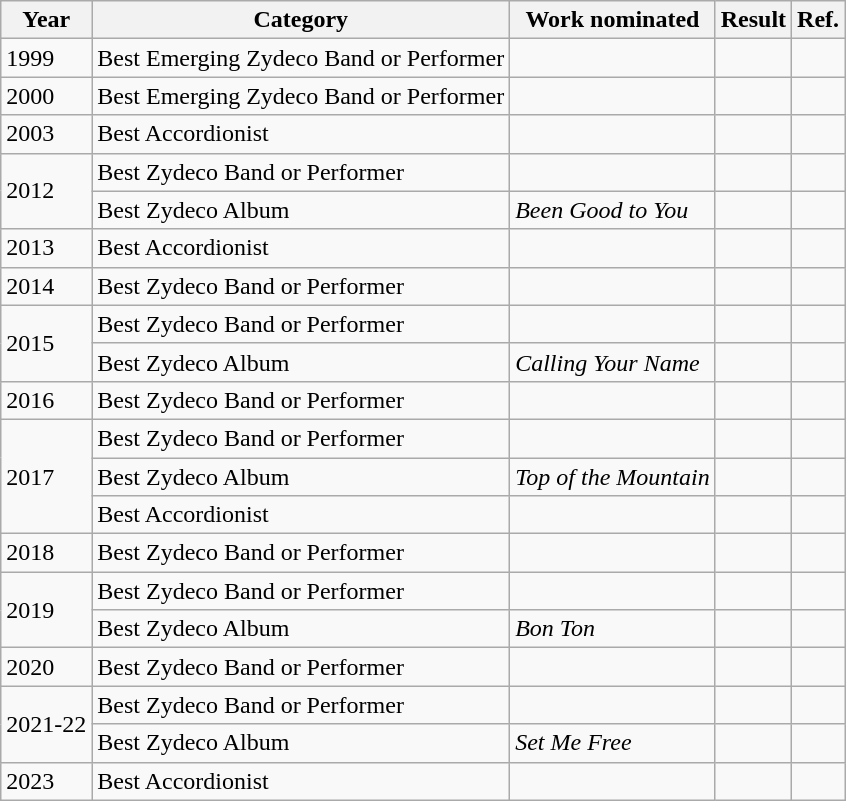<table class="wikitable">
<tr>
<th>Year</th>
<th>Category</th>
<th>Work nominated</th>
<th>Result</th>
<th>Ref.</th>
</tr>
<tr>
<td>1999</td>
<td>Best Emerging Zydeco Band or Performer</td>
<td></td>
<td></td>
<td></td>
</tr>
<tr>
<td>2000</td>
<td>Best Emerging Zydeco Band or Performer</td>
<td></td>
<td></td>
<td></td>
</tr>
<tr>
<td>2003</td>
<td>Best Accordionist</td>
<td></td>
<td></td>
<td></td>
</tr>
<tr>
<td rowspan="2">2012</td>
<td>Best Zydeco Band or Performer</td>
<td></td>
<td></td>
<td></td>
</tr>
<tr>
<td>Best Zydeco Album</td>
<td><em>Been Good to You</em></td>
<td></td>
<td></td>
</tr>
<tr>
<td>2013</td>
<td>Best Accordionist</td>
<td></td>
<td></td>
<td></td>
</tr>
<tr>
<td>2014</td>
<td>Best Zydeco Band or Performer</td>
<td></td>
<td></td>
<td></td>
</tr>
<tr>
<td rowspan="2">2015</td>
<td>Best Zydeco Band or Performer</td>
<td></td>
<td></td>
<td></td>
</tr>
<tr>
<td>Best Zydeco Album</td>
<td><em>Calling Your Name</em></td>
<td></td>
<td></td>
</tr>
<tr>
<td>2016</td>
<td>Best Zydeco Band or Performer</td>
<td></td>
<td></td>
<td></td>
</tr>
<tr>
<td rowspan="3">2017</td>
<td>Best Zydeco Band or Performer</td>
<td></td>
<td></td>
<td></td>
</tr>
<tr>
<td>Best Zydeco Album</td>
<td><em>Top of the Mountain</em></td>
<td></td>
<td></td>
</tr>
<tr>
<td>Best Accordionist</td>
<td></td>
<td></td>
<td></td>
</tr>
<tr>
<td>2018</td>
<td>Best Zydeco Band or Performer</td>
<td></td>
<td></td>
<td></td>
</tr>
<tr>
<td rowspan="2">2019</td>
<td>Best Zydeco Band or Performer</td>
<td></td>
<td></td>
<td></td>
</tr>
<tr>
<td>Best Zydeco Album</td>
<td><em>Bon Ton</em></td>
<td></td>
<td></td>
</tr>
<tr>
<td>2020</td>
<td>Best Zydeco Band or Performer</td>
<td></td>
<td></td>
<td></td>
</tr>
<tr>
<td rowspan="2">2021-22</td>
<td>Best Zydeco Band or Performer</td>
<td></td>
<td></td>
<td></td>
</tr>
<tr>
<td>Best Zydeco Album</td>
<td><em>Set Me Free</em></td>
<td></td>
<td></td>
</tr>
<tr>
<td>2023</td>
<td>Best Accordionist</td>
<td></td>
<td></td>
<td></td>
</tr>
</table>
